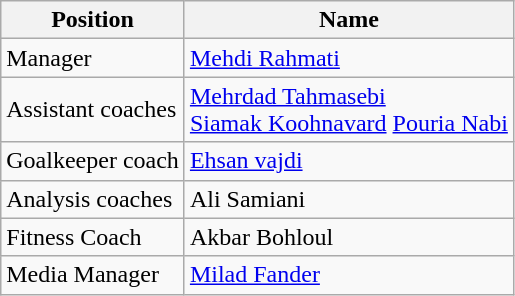<table class="wikitable">
<tr>
<th>Position</th>
<th>Name</th>
</tr>
<tr>
<td>Manager</td>
<td><a href='#'>Mehdi Rahmati</a></td>
</tr>
<tr>
<td>Assistant coaches</td>
<td><a href='#'>Mehrdad Tahmasebi</a><br><a href='#'>Siamak Koohnavard</a>
<a href='#'>Pouria Nabi</a></td>
</tr>
<tr>
<td>Goalkeeper coach</td>
<td><a href='#'>Ehsan vajdi</a></td>
</tr>
<tr>
<td>Analysis coaches</td>
<td>Ali Samiani</td>
</tr>
<tr>
<td>Fitness Coach</td>
<td>Akbar Bohloul</td>
</tr>
<tr>
<td>Media Manager</td>
<td><a href='#'>Milad Fander</a></td>
</tr>
</table>
